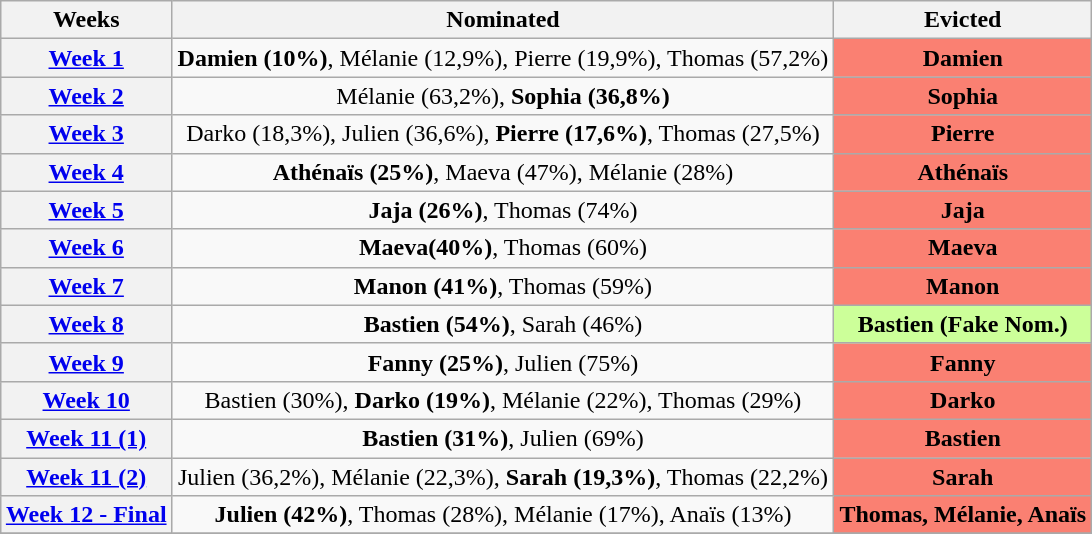<table class="wikitable" style="font-size:100%; text-align:center; margin-left: auto; margin-right: auto">
<tr>
<th>Weeks</th>
<th>Nominated</th>
<th>Evicted</th>
</tr>
<tr>
<th><a href='#'>Week 1</a></th>
<td><strong>Damien (10%)</strong>, Mélanie (12,9%), Pierre (19,9%), Thomas (57,2%)</td>
<td style="background:#fa8072"><strong>Damien</strong></td>
</tr>
<tr>
<th><a href='#'>Week 2</a></th>
<td>Mélanie (63,2%), <strong>Sophia (36,8%)</strong></td>
<td style="background:#fa8072"><strong>Sophia</strong></td>
</tr>
<tr>
<th><a href='#'>Week 3</a></th>
<td>Darko (18,3%), Julien (36,6%), <strong>Pierre (17,6%)</strong>, Thomas (27,5%)</td>
<td style="background:#fa8072"><strong>Pierre</strong></td>
</tr>
<tr>
<th><a href='#'>Week 4</a></th>
<td><strong>Athénaïs (25%)</strong>, Maeva (47%), Mélanie (28%)</td>
<td style="background:#fa8072"><strong>Athénaïs</strong></td>
</tr>
<tr>
<th><a href='#'>Week 5</a></th>
<td><strong>Jaja (26%)</strong>, Thomas (74%)</td>
<td style="background:#fa8072"><strong>Jaja</strong></td>
</tr>
<tr>
<th><a href='#'>Week 6</a></th>
<td><strong>Maeva(40%)</strong>, Thomas (60%)</td>
<td style="background:#fa8072"><strong>Maeva</strong></td>
</tr>
<tr>
<th><a href='#'>Week 7</a></th>
<td><strong>Manon (41%)</strong>, Thomas (59%)</td>
<td style="background:#fa8072"><strong>Manon</strong></td>
</tr>
<tr>
<th><a href='#'>Week 8</a></th>
<td><strong>Bastien (54%)</strong>, Sarah (46%)</td>
<td style="background:#CCFF99"><strong>Bastien (Fake Nom.)</strong></td>
</tr>
<tr>
<th><a href='#'>Week 9</a></th>
<td><strong>Fanny (25%)</strong>, Julien (75%)</td>
<td style="background:#fa8072"><strong>Fanny</strong></td>
</tr>
<tr>
<th><a href='#'>Week 10</a></th>
<td>Bastien (30%), <strong>Darko (19%)</strong>, Mélanie (22%), Thomas (29%)</td>
<td style="background:#fa8072"><strong>Darko</strong></td>
</tr>
<tr>
<th><a href='#'>Week 11 (1)</a></th>
<td><strong>Bastien (31%)</strong>, Julien (69%)</td>
<td style="background:#fa8072"><strong>Bastien</strong></td>
</tr>
<tr>
<th><a href='#'>Week 11 (2)</a></th>
<td>Julien (36,2%), Mélanie (22,3%), <strong>Sarah (19,3%)</strong>, Thomas (22,2%)</td>
<td style="background:#fa8072"><strong>Sarah</strong></td>
</tr>
<tr>
<th><a href='#'>Week 12 - Final</a></th>
<td><strong>Julien (42%)</strong>, Thomas (28%), Mélanie (17%), Anaïs (13%)</td>
<td style="background:#fa8072"><strong>Thomas, Mélanie, Anaïs</strong></td>
</tr>
<tr>
</tr>
</table>
